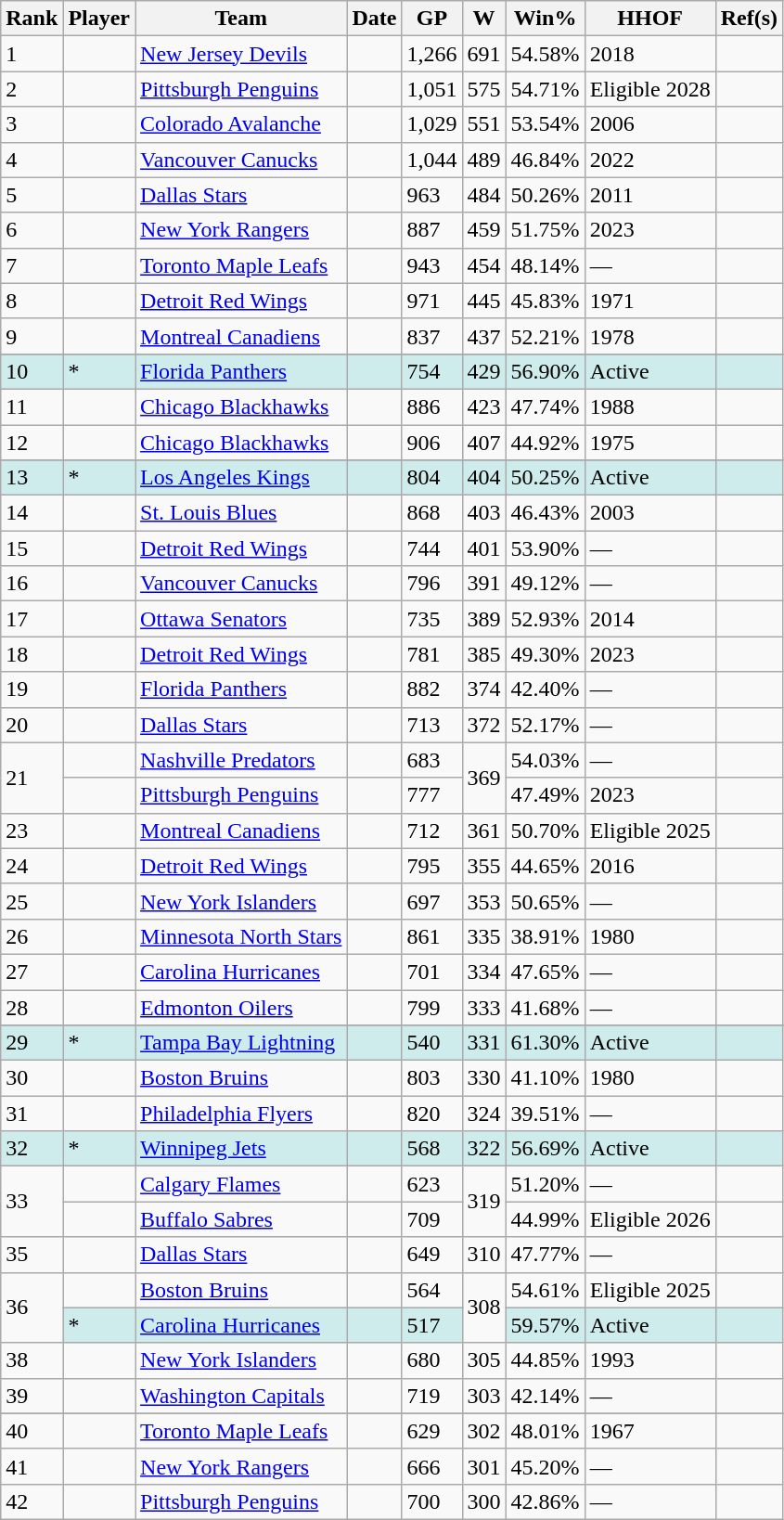<table class="wikitable sortable">
<tr>
<th>Rank</th>
<th>Player</th>
<th>Team</th>
<th>Date</th>
<th>GP</th>
<th>W</th>
<th>Win%</th>
<th>HHOF</th>
<th class="unsortable">Ref(s)</th>
</tr>
<tr>
<td>1</td>
<td></td>
<td><a href='#'>New Jersey Devils</a></td>
<td></td>
<td>1,266</td>
<td>691</td>
<td>54.58%</td>
<td>2018</td>
<td></td>
</tr>
<tr>
<td>2</td>
<td></td>
<td><a href='#'>Pittsburgh Penguins</a></td>
<td></td>
<td>1,051</td>
<td>575</td>
<td>54.71%</td>
<td>Eligible 2028</td>
<td></td>
</tr>
<tr>
<td>3</td>
<td></td>
<td><a href='#'>Colorado Avalanche</a></td>
<td></td>
<td>1,029</td>
<td>551</td>
<td>53.54%</td>
<td>2006</td>
<td></td>
</tr>
<tr>
<td>4</td>
<td></td>
<td><a href='#'>Vancouver Canucks</a></td>
<td></td>
<td>1,044</td>
<td>489</td>
<td>46.84%</td>
<td>2022</td>
<td></td>
</tr>
<tr>
<td>5</td>
<td></td>
<td><a href='#'>Dallas Stars</a></td>
<td></td>
<td>963</td>
<td>484</td>
<td>50.26%</td>
<td>2011</td>
<td></td>
</tr>
<tr>
<td>6</td>
<td></td>
<td><a href='#'>New York Rangers</a></td>
<td></td>
<td>887</td>
<td>459</td>
<td>51.75%</td>
<td>2023</td>
<td></td>
</tr>
<tr>
<td>7</td>
<td></td>
<td><a href='#'>Toronto Maple Leafs</a></td>
<td></td>
<td>943</td>
<td>454</td>
<td>48.14%</td>
<td>—</td>
<td></td>
</tr>
<tr>
<td>8</td>
<td></td>
<td><a href='#'>Detroit Red Wings</a></td>
<td></td>
<td>971</td>
<td>445</td>
<td>45.83%</td>
<td>1971</td>
<td></td>
</tr>
<tr>
<td>9</td>
<td></td>
<td><a href='#'>Montreal Canadiens</a></td>
<td></td>
<td>837</td>
<td>437</td>
<td>52.21%</td>
<td>1978</td>
<td></td>
</tr>
<tr>
</tr>
<tr bgcolor="#cfecec">
<td>10</td>
<td>*</td>
<td><a href='#'>Florida Panthers</a></td>
<td></td>
<td>754</td>
<td>429</td>
<td>56.90%</td>
<td>Active</td>
<td></td>
</tr>
<tr>
<td>11</td>
<td></td>
<td><a href='#'>Chicago Blackhawks</a></td>
<td></td>
<td>886</td>
<td>423</td>
<td>47.74%</td>
<td>1988</td>
<td></td>
</tr>
<tr>
<td>12</td>
<td></td>
<td><a href='#'>Chicago Blackhawks</a></td>
<td></td>
<td>906</td>
<td>407</td>
<td>44.92%</td>
<td>1975</td>
<td></td>
</tr>
<tr>
</tr>
<tr bgcolor="#cfecec">
<td>13</td>
<td>*</td>
<td><a href='#'>Los Angeles Kings</a> </td>
<td></td>
<td>804</td>
<td>404</td>
<td>50.25%</td>
<td>Active</td>
<td></td>
</tr>
<tr>
<td>14</td>
<td></td>
<td><a href='#'>St. Louis Blues</a></td>
<td></td>
<td>868</td>
<td>403</td>
<td>46.43%</td>
<td>2003</td>
<td></td>
</tr>
<tr>
<td>15</td>
<td></td>
<td><a href='#'>Detroit Red Wings</a></td>
<td></td>
<td>744</td>
<td>401</td>
<td>53.90%</td>
<td>—</td>
<td></td>
</tr>
<tr>
<td>16</td>
<td></td>
<td><a href='#'>Vancouver Canucks</a></td>
<td></td>
<td>796</td>
<td>391</td>
<td>49.12%</td>
<td>—</td>
<td></td>
</tr>
<tr>
<td>17</td>
<td></td>
<td><a href='#'>Ottawa Senators</a></td>
<td></td>
<td>735</td>
<td>389</td>
<td>52.93%</td>
<td>2014</td>
<td></td>
</tr>
<tr>
<td>18</td>
<td></td>
<td><a href='#'>Detroit Red Wings</a></td>
<td></td>
<td>781</td>
<td>385</td>
<td>49.30%</td>
<td>2023</td>
<td></td>
</tr>
<tr>
<td>19</td>
<td></td>
<td><a href='#'>Florida Panthers</a></td>
<td></td>
<td>882</td>
<td>374</td>
<td>42.40%</td>
<td>—</td>
<td></td>
</tr>
<tr>
<td>20</td>
<td></td>
<td><a href='#'>Dallas Stars</a></td>
<td></td>
<td>713</td>
<td>372</td>
<td>52.17%</td>
<td>—</td>
<td></td>
</tr>
<tr>
<td rowspan=2>21</td>
<td></td>
<td><a href='#'>Nashville Predators</a></td>
<td></td>
<td>683</td>
<td rowspan=2>369</td>
<td>54.03%</td>
<td>—</td>
<td></td>
</tr>
<tr>
<td></td>
<td><a href='#'>Pittsburgh Penguins</a></td>
<td></td>
<td>777</td>
<td>47.49%</td>
<td>2023</td>
<td></td>
</tr>
<tr>
<td>23</td>
<td></td>
<td><a href='#'>Montreal Canadiens</a></td>
<td></td>
<td>712</td>
<td>361</td>
<td>50.70%</td>
<td>Eligible 2025</td>
<td></td>
</tr>
<tr>
<td>24</td>
<td></td>
<td><a href='#'>Detroit Red Wings</a></td>
<td></td>
<td>795</td>
<td>355</td>
<td>44.65%</td>
<td>2016</td>
<td></td>
</tr>
<tr>
<td>25</td>
<td></td>
<td><a href='#'>New York Islanders</a></td>
<td></td>
<td>697</td>
<td>353</td>
<td>50.65%</td>
<td>—</td>
<td></td>
</tr>
<tr>
<td>26</td>
<td></td>
<td><a href='#'>Minnesota North Stars</a></td>
<td></td>
<td>861</td>
<td>335</td>
<td>38.91%</td>
<td>1980</td>
<td></td>
</tr>
<tr>
<td>27</td>
<td></td>
<td><a href='#'>Carolina Hurricanes</a></td>
<td></td>
<td>701</td>
<td>334</td>
<td>47.65%</td>
<td>—</td>
<td></td>
</tr>
<tr>
<td>28</td>
<td></td>
<td><a href='#'>Edmonton Oilers</a></td>
<td></td>
<td>799</td>
<td>333</td>
<td>41.68%</td>
<td>—</td>
<td></td>
</tr>
<tr>
</tr>
<tr bgcolor="#cfecec">
<td>29</td>
<td>*</td>
<td><a href='#'>Tampa Bay Lightning</a></td>
<td></td>
<td>540</td>
<td>331</td>
<td>61.30%</td>
<td>Active</td>
<td></td>
</tr>
<tr>
<td>30</td>
<td></td>
<td><a href='#'>Boston Bruins</a></td>
<td></td>
<td>803</td>
<td>330</td>
<td>41.10%</td>
<td>1980</td>
<td></td>
</tr>
<tr>
<td>31</td>
<td></td>
<td><a href='#'>Philadelphia Flyers</a></td>
<td></td>
<td>820</td>
<td>324</td>
<td>39.51%</td>
<td>—</td>
<td></td>
</tr>
<tr bgcolor="#cfecec">
<td>32</td>
<td>*</td>
<td><a href='#'>Winnipeg Jets</a></td>
<td></td>
<td>568</td>
<td>322</td>
<td>56.69%</td>
<td>Active</td>
<td></td>
</tr>
<tr>
<td rowspan=2>33</td>
<td></td>
<td><a href='#'>Calgary Flames</a></td>
<td></td>
<td>623</td>
<td rowspan=2>319</td>
<td>51.20%</td>
<td>—</td>
<td></td>
</tr>
<tr>
<td></td>
<td><a href='#'>Buffalo Sabres</a></td>
<td></td>
<td>709</td>
<td>44.99%</td>
<td>Eligible 2026</td>
<td></td>
</tr>
<tr>
<td>35</td>
<td></td>
<td><a href='#'>Dallas Stars</a></td>
<td></td>
<td>649</td>
<td>310</td>
<td>47.77%</td>
<td>—</td>
<td></td>
</tr>
<tr>
<td rowspan=2>36</td>
<td></td>
<td><a href='#'>Boston Bruins</a></td>
<td></td>
<td>564</td>
<td rowspan=2>308</td>
<td>54.61%</td>
<td>Eligible 2025</td>
<td></td>
</tr>
<tr bgcolor="#cfecec">
<td>*</td>
<td><a href='#'>Carolina Hurricanes</a></td>
<td></td>
<td>517</td>
<td>59.57%</td>
<td>Active</td>
<td></td>
</tr>
<tr>
<td>38</td>
<td></td>
<td><a href='#'>New York Islanders</a></td>
<td></td>
<td>680</td>
<td>305</td>
<td>44.85%</td>
<td>1993</td>
<td></td>
</tr>
<tr>
<td>39</td>
<td></td>
<td><a href='#'>Washington Capitals</a></td>
<td></td>
<td>719</td>
<td>303</td>
<td>42.14%</td>
<td>—</td>
<td></td>
</tr>
<tr>
</tr>
<tr>
<td>40</td>
<td></td>
<td><a href='#'>Toronto Maple Leafs</a></td>
<td></td>
<td>629</td>
<td>302</td>
<td>48.01%</td>
<td>1967</td>
<td></td>
</tr>
<tr>
<td>41</td>
<td></td>
<td><a href='#'>New York Rangers</a></td>
<td></td>
<td>666</td>
<td>301</td>
<td>45.20%</td>
<td>—</td>
<td></td>
</tr>
<tr>
<td rowspan=2>42</td>
<td></td>
<td><a href='#'>Pittsburgh Penguins</a></td>
<td></td>
<td>700</td>
<td>300</td>
<td>42.86%</td>
<td>—</td>
<td></td>
</tr>
</table>
